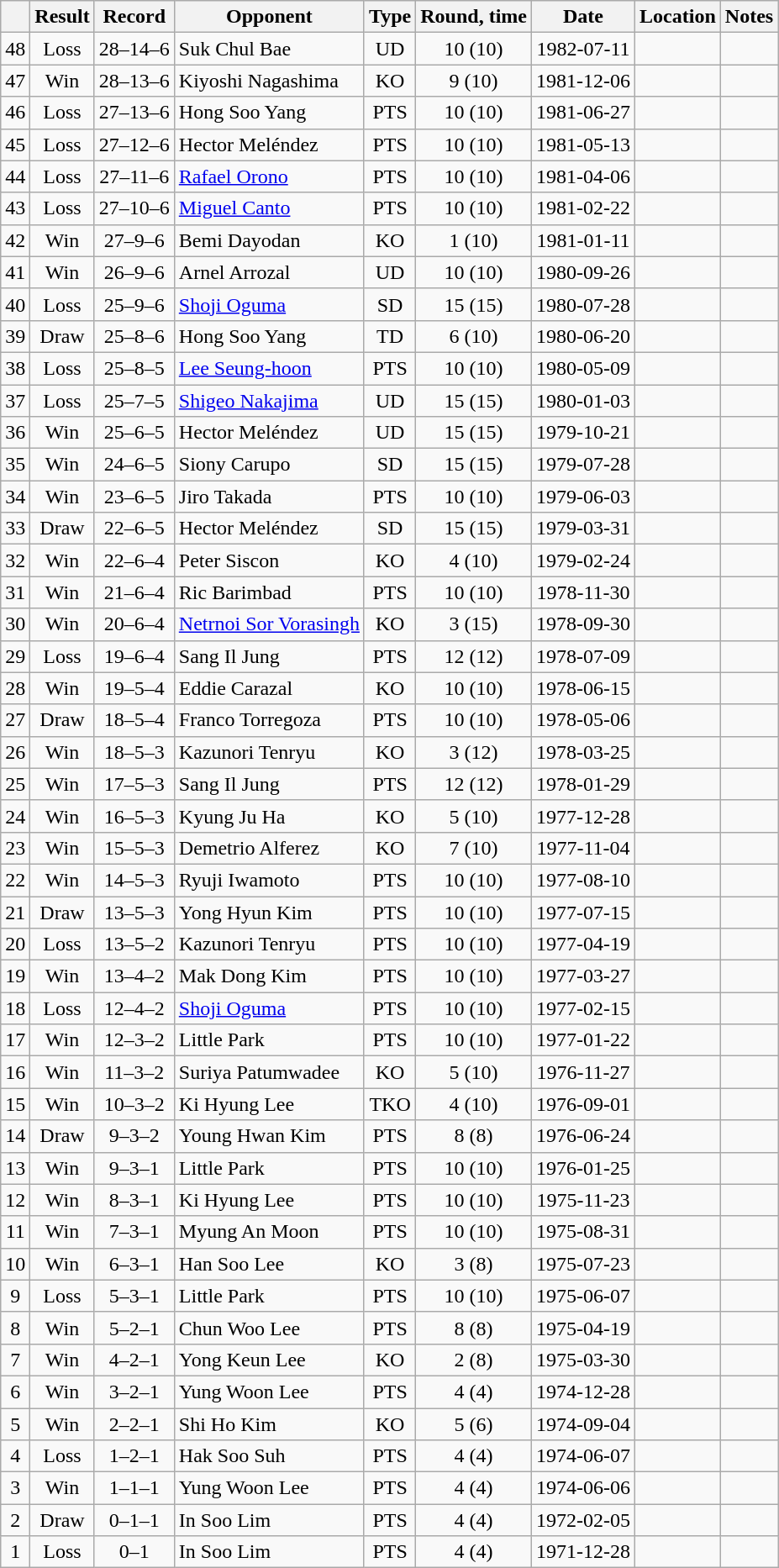<table class=wikitable style=text-align:center>
<tr>
<th></th>
<th>Result</th>
<th>Record</th>
<th>Opponent</th>
<th>Type</th>
<th>Round, time</th>
<th>Date</th>
<th>Location</th>
<th>Notes</th>
</tr>
<tr>
<td>48</td>
<td>Loss</td>
<td>28–14–6</td>
<td align=left>Suk Chul Bae</td>
<td>UD</td>
<td>10 (10)</td>
<td>1982-07-11</td>
<td align=left></td>
<td align=left></td>
</tr>
<tr>
<td>47</td>
<td>Win</td>
<td>28–13–6</td>
<td align=left>Kiyoshi Nagashima</td>
<td>KO</td>
<td>9 (10)</td>
<td>1981-12-06</td>
<td align=left></td>
<td align=left></td>
</tr>
<tr>
<td>46</td>
<td>Loss</td>
<td>27–13–6</td>
<td align=left>Hong Soo Yang</td>
<td>PTS</td>
<td>10 (10)</td>
<td>1981-06-27</td>
<td align=left></td>
<td align=left></td>
</tr>
<tr>
<td>45</td>
<td>Loss</td>
<td>27–12–6</td>
<td align=left>Hector Meléndez</td>
<td>PTS</td>
<td>10 (10)</td>
<td>1981-05-13</td>
<td align=left></td>
<td align=left></td>
</tr>
<tr>
<td>44</td>
<td>Loss</td>
<td>27–11–6</td>
<td align=left><a href='#'>Rafael Orono</a></td>
<td>PTS</td>
<td>10 (10)</td>
<td>1981-04-06</td>
<td align=left></td>
<td align=left></td>
</tr>
<tr>
<td>43</td>
<td>Loss</td>
<td>27–10–6</td>
<td align=left><a href='#'>Miguel Canto</a></td>
<td>PTS</td>
<td>10 (10)</td>
<td>1981-02-22</td>
<td align=left></td>
<td align=left></td>
</tr>
<tr>
<td>42</td>
<td>Win</td>
<td>27–9–6</td>
<td align=left>Bemi Dayodan</td>
<td>KO</td>
<td>1 (10)</td>
<td>1981-01-11</td>
<td align=left></td>
<td align=left></td>
</tr>
<tr>
<td>41</td>
<td>Win</td>
<td>26–9–6</td>
<td align=left>Arnel Arrozal</td>
<td>UD</td>
<td>10 (10)</td>
<td>1980-09-26</td>
<td align=left></td>
<td align=left></td>
</tr>
<tr>
<td>40</td>
<td>Loss</td>
<td>25–9–6</td>
<td align=left><a href='#'>Shoji Oguma</a></td>
<td>SD</td>
<td>15 (15)</td>
<td>1980-07-28</td>
<td align=left></td>
<td align=left></td>
</tr>
<tr>
<td>39</td>
<td>Draw</td>
<td>25–8–6</td>
<td align=left>Hong Soo Yang</td>
<td>TD</td>
<td>6 (10)</td>
<td>1980-06-20</td>
<td align=left></td>
<td align=left></td>
</tr>
<tr>
<td>38</td>
<td>Loss</td>
<td>25–8–5</td>
<td align=left><a href='#'>Lee Seung-hoon</a></td>
<td>PTS</td>
<td>10 (10)</td>
<td>1980-05-09</td>
<td align=left></td>
<td align=left></td>
</tr>
<tr>
<td>37</td>
<td>Loss</td>
<td>25–7–5</td>
<td align=left><a href='#'>Shigeo Nakajima</a></td>
<td>UD</td>
<td>15 (15)</td>
<td>1980-01-03</td>
<td align=left></td>
<td align=left></td>
</tr>
<tr>
<td>36</td>
<td>Win</td>
<td>25–6–5</td>
<td align=left>Hector Meléndez</td>
<td>UD</td>
<td>15 (15)</td>
<td>1979-10-21</td>
<td align=left></td>
<td align=left></td>
</tr>
<tr>
<td>35</td>
<td>Win</td>
<td>24–6–5</td>
<td align=left>Siony Carupo</td>
<td>SD</td>
<td>15 (15)</td>
<td>1979-07-28</td>
<td align=left></td>
<td align=left></td>
</tr>
<tr>
<td>34</td>
<td>Win</td>
<td>23–6–5</td>
<td align=left>Jiro Takada</td>
<td>PTS</td>
<td>10 (10)</td>
<td>1979-06-03</td>
<td align=left></td>
<td align=left></td>
</tr>
<tr>
<td>33</td>
<td>Draw</td>
<td>22–6–5</td>
<td align=left>Hector Meléndez</td>
<td>SD</td>
<td>15 (15)</td>
<td>1979-03-31</td>
<td align=left></td>
<td align=left></td>
</tr>
<tr>
<td>32</td>
<td>Win</td>
<td>22–6–4</td>
<td align=left>Peter Siscon</td>
<td>KO</td>
<td>4 (10)</td>
<td>1979-02-24</td>
<td align=left></td>
<td align=left></td>
</tr>
<tr>
<td>31</td>
<td>Win</td>
<td>21–6–4</td>
<td align=left>Ric Barimbad</td>
<td>PTS</td>
<td>10 (10)</td>
<td>1978-11-30</td>
<td align=left></td>
<td align=left></td>
</tr>
<tr>
<td>30</td>
<td>Win</td>
<td>20–6–4</td>
<td align=left><a href='#'>Netrnoi Sor Vorasingh</a></td>
<td>KO</td>
<td>3 (15)</td>
<td>1978-09-30</td>
<td align=left></td>
<td align=left></td>
</tr>
<tr>
<td>29</td>
<td>Loss</td>
<td>19–6–4</td>
<td align=left>Sang Il Jung</td>
<td>PTS</td>
<td>12 (12)</td>
<td>1978-07-09</td>
<td align=left></td>
<td align=left></td>
</tr>
<tr>
<td>28</td>
<td>Win</td>
<td>19–5–4</td>
<td align=left>Eddie Carazal</td>
<td>KO</td>
<td>10 (10)</td>
<td>1978-06-15</td>
<td align=left></td>
<td align=left></td>
</tr>
<tr>
<td>27</td>
<td>Draw</td>
<td>18–5–4</td>
<td align=left>Franco Torregoza</td>
<td>PTS</td>
<td>10 (10)</td>
<td>1978-05-06</td>
<td align=left></td>
<td align=left></td>
</tr>
<tr>
<td>26</td>
<td>Win</td>
<td>18–5–3</td>
<td align=left>Kazunori Tenryu</td>
<td>KO</td>
<td>3 (12)</td>
<td>1978-03-25</td>
<td align=left></td>
<td align=left></td>
</tr>
<tr>
<td>25</td>
<td>Win</td>
<td>17–5–3</td>
<td align=left>Sang Il Jung</td>
<td>PTS</td>
<td>12 (12)</td>
<td>1978-01-29</td>
<td align=left></td>
<td align=left></td>
</tr>
<tr>
<td>24</td>
<td>Win</td>
<td>16–5–3</td>
<td align=left>Kyung Ju Ha</td>
<td>KO</td>
<td>5 (10)</td>
<td>1977-12-28</td>
<td align=left></td>
<td align=left></td>
</tr>
<tr>
<td>23</td>
<td>Win</td>
<td>15–5–3</td>
<td align=left>Demetrio Alferez</td>
<td>KO</td>
<td>7 (10)</td>
<td>1977-11-04</td>
<td align=left></td>
<td align=left></td>
</tr>
<tr>
<td>22</td>
<td>Win</td>
<td>14–5–3</td>
<td align=left>Ryuji Iwamoto</td>
<td>PTS</td>
<td>10 (10)</td>
<td>1977-08-10</td>
<td align=left></td>
<td align=left></td>
</tr>
<tr>
<td>21</td>
<td>Draw</td>
<td>13–5–3</td>
<td align=left>Yong Hyun Kim</td>
<td>PTS</td>
<td>10 (10)</td>
<td>1977-07-15</td>
<td align=left></td>
<td align=left></td>
</tr>
<tr>
<td>20</td>
<td>Loss</td>
<td>13–5–2</td>
<td align=left>Kazunori Tenryu</td>
<td>PTS</td>
<td>10 (10)</td>
<td>1977-04-19</td>
<td align=left></td>
<td align=left></td>
</tr>
<tr>
<td>19</td>
<td>Win</td>
<td>13–4–2</td>
<td align=left>Mak Dong Kim</td>
<td>PTS</td>
<td>10 (10)</td>
<td>1977-03-27</td>
<td align=left></td>
<td align=left></td>
</tr>
<tr>
<td>18</td>
<td>Loss</td>
<td>12–4–2</td>
<td align=left><a href='#'>Shoji Oguma</a></td>
<td>PTS</td>
<td>10 (10)</td>
<td>1977-02-15</td>
<td align=left></td>
<td align=left></td>
</tr>
<tr>
<td>17</td>
<td>Win</td>
<td>12–3–2</td>
<td align=left>Little Park</td>
<td>PTS</td>
<td>10 (10)</td>
<td>1977-01-22</td>
<td align=left></td>
<td align=left></td>
</tr>
<tr>
<td>16</td>
<td>Win</td>
<td>11–3–2</td>
<td align=left>Suriya Patumwadee</td>
<td>KO</td>
<td>5 (10)</td>
<td>1976-11-27</td>
<td align=left></td>
<td align=left></td>
</tr>
<tr>
<td>15</td>
<td>Win</td>
<td>10–3–2</td>
<td align=left>Ki Hyung Lee</td>
<td>TKO</td>
<td>4 (10)</td>
<td>1976-09-01</td>
<td align=left></td>
<td align=left></td>
</tr>
<tr>
<td>14</td>
<td>Draw</td>
<td>9–3–2</td>
<td align=left>Young Hwan Kim</td>
<td>PTS</td>
<td>8 (8)</td>
<td>1976-06-24</td>
<td align=left></td>
<td align=left></td>
</tr>
<tr>
<td>13</td>
<td>Win</td>
<td>9–3–1</td>
<td align=left>Little Park</td>
<td>PTS</td>
<td>10 (10)</td>
<td>1976-01-25</td>
<td align=left></td>
<td align=left></td>
</tr>
<tr>
<td>12</td>
<td>Win</td>
<td>8–3–1</td>
<td align=left>Ki Hyung Lee</td>
<td>PTS</td>
<td>10 (10)</td>
<td>1975-11-23</td>
<td align=left></td>
<td align=left></td>
</tr>
<tr>
<td>11</td>
<td>Win</td>
<td>7–3–1</td>
<td align=left>Myung An Moon</td>
<td>PTS</td>
<td>10 (10)</td>
<td>1975-08-31</td>
<td align=left></td>
<td align=left></td>
</tr>
<tr>
<td>10</td>
<td>Win</td>
<td>6–3–1</td>
<td align=left>Han Soo Lee</td>
<td>KO</td>
<td>3 (8)</td>
<td>1975-07-23</td>
<td align=left></td>
<td align=left></td>
</tr>
<tr>
<td>9</td>
<td>Loss</td>
<td>5–3–1</td>
<td align=left>Little Park</td>
<td>PTS</td>
<td>10 (10)</td>
<td>1975-06-07</td>
<td align=left></td>
<td align=left></td>
</tr>
<tr>
<td>8</td>
<td>Win</td>
<td>5–2–1</td>
<td align=left>Chun Woo Lee</td>
<td>PTS</td>
<td>8 (8)</td>
<td>1975-04-19</td>
<td align=left></td>
<td align=left></td>
</tr>
<tr>
<td>7</td>
<td>Win</td>
<td>4–2–1</td>
<td align=left>Yong Keun Lee</td>
<td>KO</td>
<td>2 (8)</td>
<td>1975-03-30</td>
<td align=left></td>
<td align=left></td>
</tr>
<tr>
<td>6</td>
<td>Win</td>
<td>3–2–1</td>
<td align=left>Yung Woon Lee</td>
<td>PTS</td>
<td>4 (4)</td>
<td>1974-12-28</td>
<td align=left></td>
<td align=left></td>
</tr>
<tr>
<td>5</td>
<td>Win</td>
<td>2–2–1</td>
<td align=left>Shi Ho Kim</td>
<td>KO</td>
<td>5 (6)</td>
<td>1974-09-04</td>
<td align=left></td>
<td align=left></td>
</tr>
<tr>
<td>4</td>
<td>Loss</td>
<td>1–2–1</td>
<td align=left>Hak Soo Suh</td>
<td>PTS</td>
<td>4 (4)</td>
<td>1974-06-07</td>
<td align=left></td>
<td align=left></td>
</tr>
<tr>
<td>3</td>
<td>Win</td>
<td>1–1–1</td>
<td align=left>Yung Woon Lee</td>
<td>PTS</td>
<td>4 (4)</td>
<td>1974-06-06</td>
<td align=left></td>
<td align=left></td>
</tr>
<tr>
<td>2</td>
<td>Draw</td>
<td>0–1–1</td>
<td align=left>In Soo Lim</td>
<td>PTS</td>
<td>4 (4)</td>
<td>1972-02-05</td>
<td align=left></td>
<td align=left></td>
</tr>
<tr>
<td>1</td>
<td>Loss</td>
<td>0–1</td>
<td align=left>In Soo Lim</td>
<td>PTS</td>
<td>4 (4)</td>
<td>1971-12-28</td>
<td align=left></td>
<td align=left></td>
</tr>
</table>
